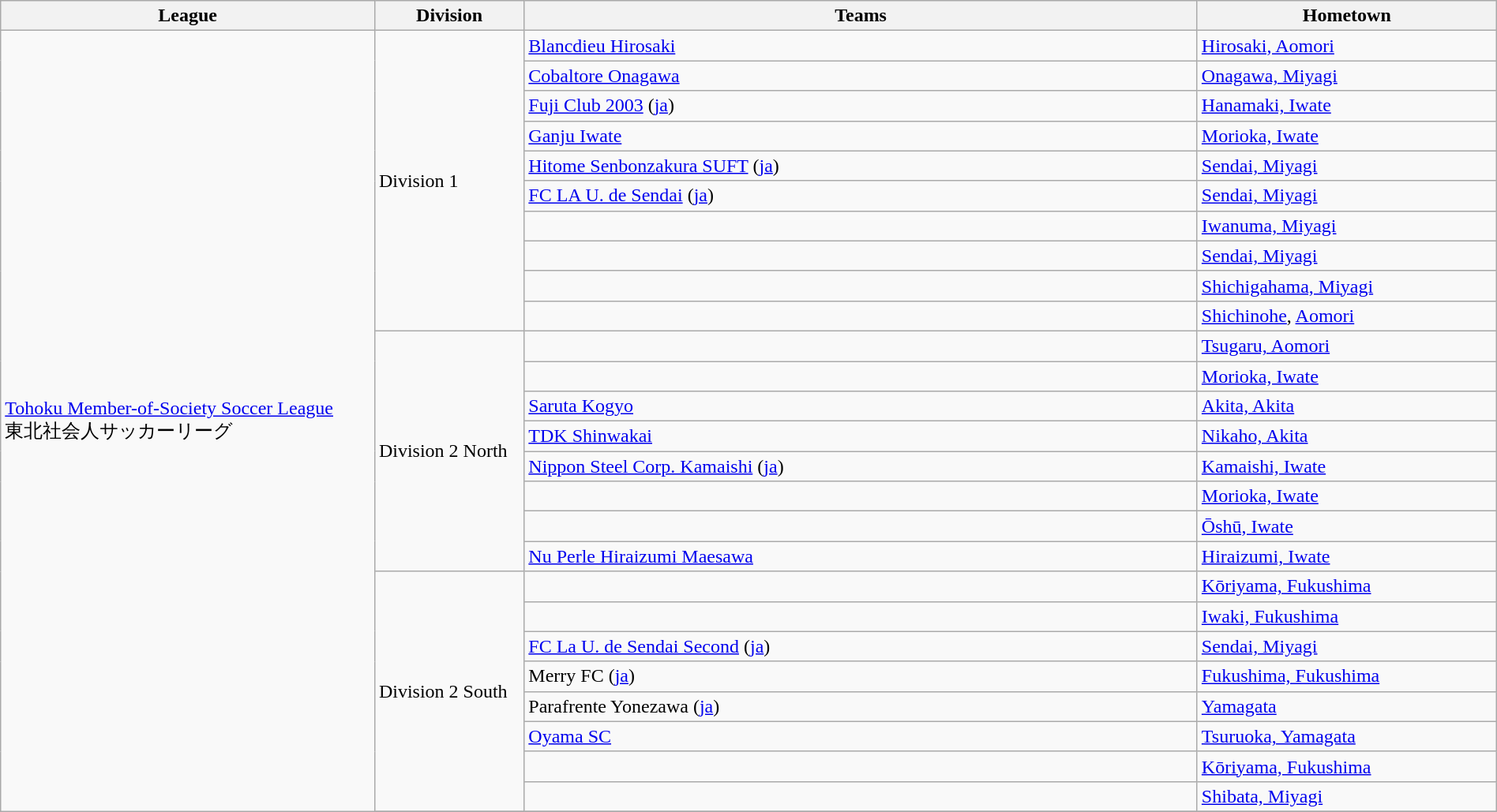<table class="wikitable" width=100%>
<tr>
<th width=25%>League</th>
<th width=10%>Division</th>
<th width=45%>Teams</th>
<th width=20%>Hometown</th>
</tr>
<tr>
<td rowspan="30"><a href='#'>Tohoku Member-of-Society Soccer League</a><br>東北社会人サッカーリーグ</td>
<td rowspan="10">Division 1</td>
<td><a href='#'>Blancdieu Hirosaki</a></td>
<td><a href='#'>Hirosaki, Aomori</a></td>
</tr>
<tr>
<td><a href='#'>Cobaltore Onagawa</a></td>
<td><a href='#'>Onagawa, Miyagi</a></td>
</tr>
<tr>
<td><a href='#'>Fuji Club 2003</a> (<a href='#'>ja</a>)</td>
<td><a href='#'>Hanamaki, Iwate</a></td>
</tr>
<tr>
<td><a href='#'>Ganju Iwate</a></td>
<td><a href='#'>Morioka, Iwate</a></td>
</tr>
<tr>
<td><a href='#'>Hitome Senbonzakura SUFT</a> (<a href='#'>ja</a>)</td>
<td><a href='#'>Sendai, Miyagi</a></td>
</tr>
<tr>
<td><a href='#'>FC LA U. de Sendai</a> (<a href='#'>ja</a>)</td>
<td><a href='#'>Sendai, Miyagi</a></td>
</tr>
<tr>
<td></td>
<td><a href='#'>Iwanuma, Miyagi</a></td>
</tr>
<tr>
<td> </td>
<td><a href='#'>Sendai, Miyagi</a></td>
</tr>
<tr>
<td></td>
<td><a href='#'>Shichigahama, Miyagi</a></td>
</tr>
<tr>
<td> </td>
<td><a href='#'>Shichinohe</a>, <a href='#'>Aomori</a></td>
</tr>
<tr>
<td rowspan="8">Division 2 North </td>
<td> </td>
<td><a href='#'>Tsugaru, Aomori</a></td>
</tr>
<tr>
<td> </td>
<td><a href='#'>Morioka, Iwate</a></td>
</tr>
<tr>
<td><a href='#'>Saruta Kogyo</a></td>
<td><a href='#'>Akita, Akita</a></td>
</tr>
<tr>
<td><a href='#'>TDK Shinwakai</a></td>
<td><a href='#'>Nikaho, Akita</a></td>
</tr>
<tr>
<td><a href='#'>Nippon Steel Corp. Kamaishi</a> (<a href='#'>ja</a>)</td>
<td><a href='#'>Kamaishi, Iwate</a></td>
</tr>
<tr>
<td></td>
<td><a href='#'>Morioka, Iwate</a></td>
</tr>
<tr>
<td></td>
<td><a href='#'>Ōshū, Iwate</a></td>
</tr>
<tr>
<td><a href='#'>Nu Perle Hiraizumi Maesawa</a> </td>
<td><a href='#'>Hiraizumi, Iwate</a></td>
</tr>
<tr>
<td rowspan="8">Division 2 South</td>
<td></td>
<td><a href='#'>Kōriyama, Fukushima</a></td>
</tr>
<tr>
<td></td>
<td><a href='#'>Iwaki, Fukushima</a></td>
</tr>
<tr>
<td><a href='#'>FC La U. de Sendai Second</a> (<a href='#'>ja</a>)</td>
<td><a href='#'>Sendai, Miyagi</a></td>
</tr>
<tr>
<td>Merry FC (<a href='#'>ja</a>)</td>
<td><a href='#'>Fukushima, Fukushima</a></td>
</tr>
<tr>
<td>Parafrente Yonezawa (<a href='#'>ja</a>)</td>
<td><a href='#'>Yamagata</a></td>
</tr>
<tr>
<td><a href='#'>Oyama SC</a></td>
<td><a href='#'>Tsuruoka, Yamagata</a></td>
</tr>
<tr>
<td></td>
<td><a href='#'>Kōriyama, Fukushima</a></td>
</tr>
<tr>
<td></td>
<td><a href='#'>Shibata, Miyagi</a></td>
</tr>
<tr>
</tr>
</table>
